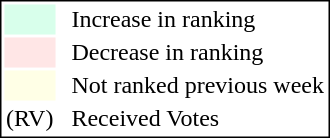<table style="border:1px solid black;">
<tr>
<td style="background:#D8FFEB; width:20px;"></td>
<td> </td>
<td>Increase in ranking</td>
</tr>
<tr>
<td style="background:#FFE6E6; width:20px;"></td>
<td> </td>
<td>Decrease in ranking</td>
</tr>
<tr>
<td style="background:#FFFFE6; width:20px;"></td>
<td> </td>
<td>Not ranked previous week</td>
</tr>
<tr>
<td>(RV)</td>
<td> </td>
<td>Received Votes</td>
</tr>
</table>
